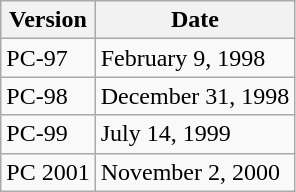<table class="wikitable">
<tr>
<th>Version</th>
<th>Date</th>
</tr>
<tr>
<td>PC-97</td>
<td>February 9, 1998</td>
</tr>
<tr>
<td>PC-98</td>
<td>December 31, 1998</td>
</tr>
<tr>
<td>PC-99</td>
<td>July 14, 1999</td>
</tr>
<tr>
<td>PC 2001</td>
<td>November 2, 2000</td>
</tr>
</table>
